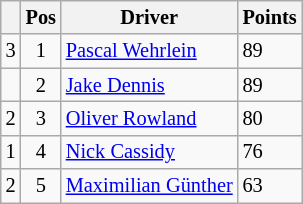<table class="wikitable" style="font-size: 85%;">
<tr>
<th></th>
<th>Pos</th>
<th>Driver</th>
<th>Points</th>
</tr>
<tr>
<td align="left"> 3</td>
<td align="center">1</td>
<td> <a href='#'>Pascal Wehrlein</a></td>
<td align="left">89</td>
</tr>
<tr>
<td align="left"></td>
<td align="center">2</td>
<td> <a href='#'>Jake Dennis</a></td>
<td align="left">89</td>
</tr>
<tr>
<td align="left"> 2</td>
<td align="center">3</td>
<td> <a href='#'>Oliver Rowland</a></td>
<td align="left">80</td>
</tr>
<tr>
<td align="left"> 1</td>
<td align="center">4</td>
<td> <a href='#'>Nick Cassidy</a></td>
<td align="left">76</td>
</tr>
<tr>
<td align="left"> 2</td>
<td align="center">5</td>
<td> <a href='#'>Maximilian Günther</a></td>
<td align="left">63</td>
</tr>
</table>
